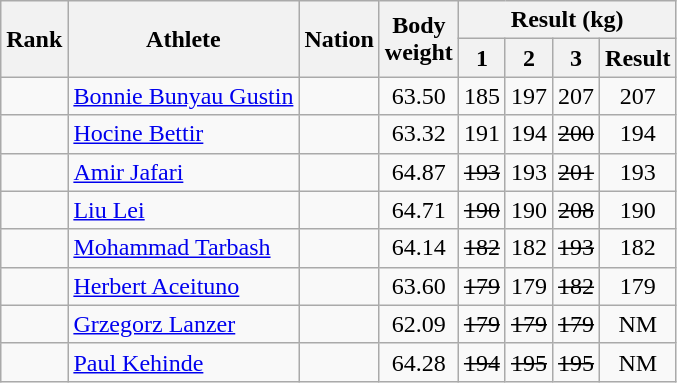<table class="wikitable sortable" style="text-align:center;">
<tr>
<th rowspan=2>Rank</th>
<th rowspan=2>Athlete</th>
<th rowspan=2>Nation</th>
<th rowspan=2>Body<br>weight</th>
<th colspan=4>Result (kg)</th>
</tr>
<tr>
<th>1</th>
<th>2</th>
<th>3</th>
<th>Result</th>
</tr>
<tr>
<td></td>
<td align=left><a href='#'>Bonnie Bunyau Gustin</a></td>
<td align=left></td>
<td>63.50</td>
<td>185</td>
<td>197</td>
<td>207</td>
<td>207</td>
</tr>
<tr>
<td></td>
<td align=left><a href='#'>Hocine Bettir</a></td>
<td align=left></td>
<td>63.32</td>
<td>191</td>
<td>194</td>
<td><s>200</s></td>
<td>194</td>
</tr>
<tr>
<td></td>
<td align=left><a href='#'>Amir Jafari</a></td>
<td align=left></td>
<td>64.87</td>
<td><s>193</s></td>
<td>193</td>
<td><s>201</s></td>
<td>193</td>
</tr>
<tr>
<td></td>
<td align=left><a href='#'>Liu Lei</a></td>
<td align=left></td>
<td>64.71</td>
<td><s>190</s></td>
<td>190</td>
<td><s>208</s></td>
<td>190</td>
</tr>
<tr>
<td></td>
<td align=left><a href='#'>Mohammad Tarbash</a></td>
<td align=left></td>
<td>64.14</td>
<td><s>182</s></td>
<td>182</td>
<td><s>193</s></td>
<td>182</td>
</tr>
<tr>
<td></td>
<td align=left><a href='#'>Herbert Aceituno</a></td>
<td align=left></td>
<td>63.60</td>
<td><s>179</s></td>
<td>179</td>
<td><s>182</s></td>
<td>179</td>
</tr>
<tr>
<td></td>
<td align=left><a href='#'>Grzegorz Lanzer</a></td>
<td align=left></td>
<td>62.09</td>
<td><s>179</s></td>
<td><s>179</s></td>
<td><s>179</s></td>
<td>NM</td>
</tr>
<tr>
<td></td>
<td align=left><a href='#'>Paul Kehinde</a></td>
<td align=left></td>
<td>64.28</td>
<td><s>194</s></td>
<td><s>195</s></td>
<td><s>195</s></td>
<td>NM</td>
</tr>
</table>
